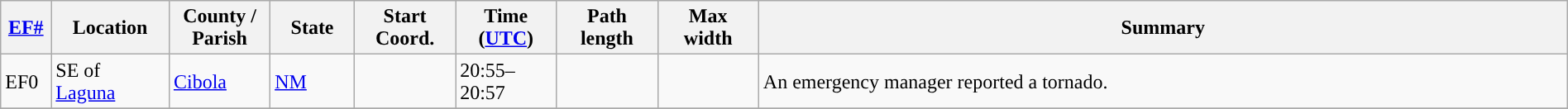<table class="wikitable sortable" style="width:100%;">
<tr>
<th scope="col"  style="width:3%; text-align:center;"><a href='#'>EF#</a></th>
<th scope="col"  style="width:7%; text-align:center;" class="unsortable">Location</th>
<th scope="col"  style="width:6%; text-align:center;" class="unsortable">County / Parish</th>
<th scope="col"  style="width:5%; text-align:center;">State</th>
<th scope="col"  style="width:6%; text-align:center;">Start Coord.</th>
<th scope="col"  style="width:6%; text-align:center;">Time (<a href='#'>UTC</a>)</th>
<th scope="col"  style="width:6%; text-align:center;">Path length</th>
<th scope="col"  style="width:6%; text-align:center;">Max width</th>
<th scope="col" class="unsortable" style="width:48%; text-align:center;">Summary</th>
</tr>
<tr>
<td>EF0</td>
<td>SE of <a href='#'>Laguna</a></td>
<td><a href='#'>Cibola</a></td>
<td><a href='#'>NM</a></td>
<td></td>
<td>20:55–20:57</td>
<td></td>
<td></td>
<td>An emergency manager reported a tornado.</td>
</tr>
<tr>
</tr>
</table>
